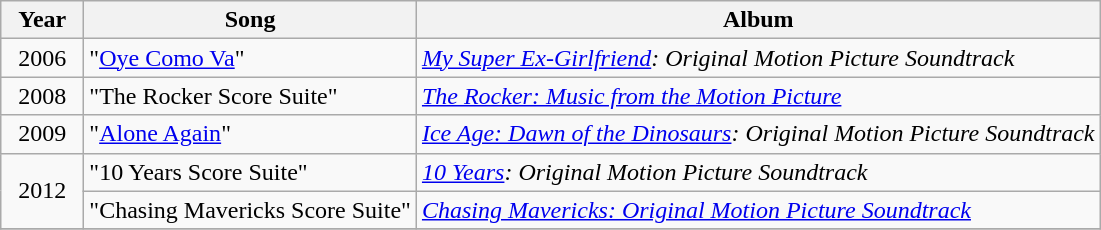<table class="wikitable sortable" style=text-align:center;>
<tr>
<th style="width:3em">Year</th>
<th>Song</th>
<th>Album</th>
</tr>
<tr>
<td>2006</td>
<td align="left">"<a href='#'>Oye Como Va</a>"</td>
<td style="text-align:left;"><em><a href='#'>My Super Ex-Girlfriend</a>: Original Motion Picture Soundtrack</em></td>
</tr>
<tr>
<td>2008</td>
<td align="left">"The Rocker Score Suite"</td>
<td style="text-align:left;"><em><a href='#'>The Rocker: Music from the Motion Picture</a></em></td>
</tr>
<tr>
<td>2009</td>
<td align="left">"<a href='#'>Alone Again</a>"</td>
<td style="text-align:left;"><em><a href='#'>Ice Age: Dawn of the Dinosaurs</a>: Original Motion Picture Soundtrack</em></td>
</tr>
<tr>
<td rowspan="2">2012</td>
<td align="left">"10 Years Score Suite"</td>
<td style="text-align:left;"><em><a href='#'>10 Years</a>: Original Motion Picture Soundtrack</em></td>
</tr>
<tr>
<td align="left">"Chasing Mavericks Score Suite"</td>
<td style="text-align:left;"><em><a href='#'>Chasing Mavericks: Original Motion Picture Soundtrack</a></em></td>
</tr>
<tr>
</tr>
</table>
